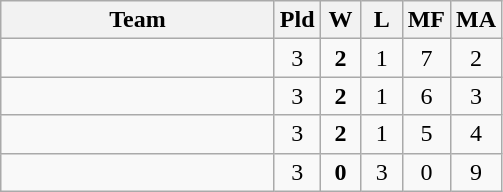<table class=wikitable style="text-align:center">
<tr>
<th width=175>Team</th>
<th width=20>Pld</th>
<th width=20>W</th>
<th width=20>L</th>
<th width=20>MF</th>
<th width=20>MA</th>
</tr>
<tr>
<td style="text-align:left"></td>
<td>3</td>
<td><strong>2</strong></td>
<td>1</td>
<td>7</td>
<td>2</td>
</tr>
<tr>
<td style="text-align:left"></td>
<td>3</td>
<td><strong>2</strong></td>
<td>1</td>
<td>6</td>
<td>3</td>
</tr>
<tr -bgcolor=ffcccc>
<td style="text-align:left"></td>
<td>3</td>
<td><strong>2</strong></td>
<td>1</td>
<td>5</td>
<td>4</td>
</tr>
<tr -bgcolor=ffcccc>
<td style="text-align:left"></td>
<td>3</td>
<td><strong>0</strong></td>
<td>3</td>
<td>0</td>
<td>9</td>
</tr>
</table>
